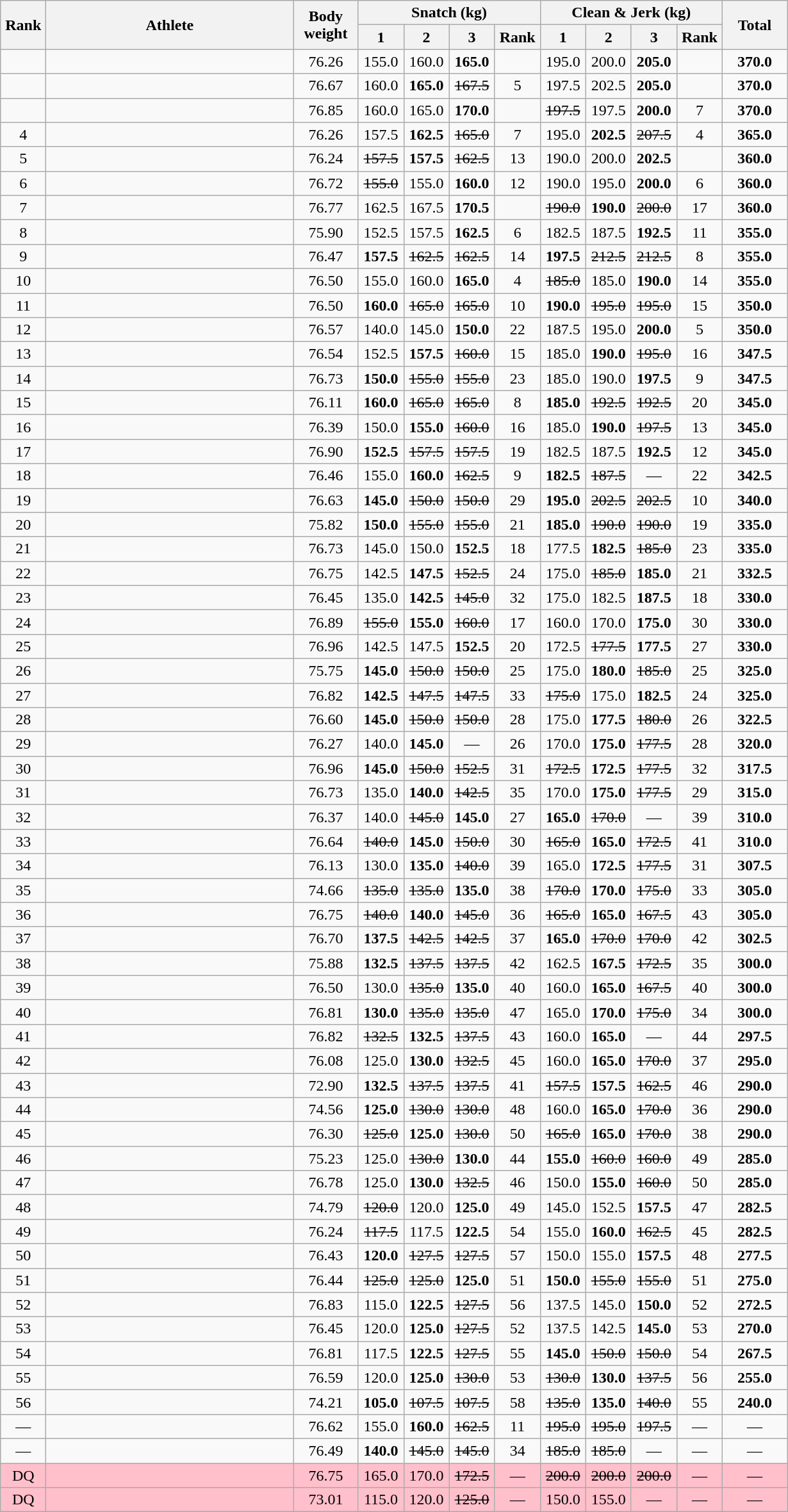<table class = "wikitable" style="text-align:center;">
<tr>
<th rowspan=2 width=40>Rank</th>
<th rowspan=2 width=250>Athlete</th>
<th rowspan=2 width=60>Body weight</th>
<th colspan=4>Snatch (kg)</th>
<th colspan=4>Clean & Jerk (kg)</th>
<th rowspan=2 width=60>Total</th>
</tr>
<tr>
<th width=40>1</th>
<th width=40>2</th>
<th width=40>3</th>
<th width=40>Rank</th>
<th width=40>1</th>
<th width=40>2</th>
<th width=40>3</th>
<th width=40>Rank</th>
</tr>
<tr>
<td></td>
<td align=left></td>
<td>76.26</td>
<td>155.0</td>
<td>160.0</td>
<td><strong>165.0</strong></td>
<td></td>
<td>195.0</td>
<td>200.0</td>
<td><strong>205.0</strong></td>
<td></td>
<td><strong>370.0</strong></td>
</tr>
<tr>
<td></td>
<td align=left></td>
<td>76.67</td>
<td>160.0</td>
<td><strong>165.0</strong></td>
<td><s>167.5 </s></td>
<td>5</td>
<td>197.5</td>
<td>202.5</td>
<td><strong>205.0</strong></td>
<td></td>
<td><strong>370.0</strong></td>
</tr>
<tr>
<td></td>
<td align=left></td>
<td>76.85</td>
<td>160.0</td>
<td>165.0</td>
<td><strong>170.0</strong></td>
<td></td>
<td><s>197.5 </s></td>
<td>197.5</td>
<td><strong>200.0</strong></td>
<td>7</td>
<td><strong>370.0</strong></td>
</tr>
<tr>
<td>4</td>
<td align=left></td>
<td>76.26</td>
<td>157.5</td>
<td><strong>162.5</strong></td>
<td><s>165.0 </s></td>
<td>7</td>
<td>195.0</td>
<td><strong>202.5</strong></td>
<td><s>207.5 </s></td>
<td>4</td>
<td><strong>365.0</strong></td>
</tr>
<tr>
<td>5</td>
<td align=left></td>
<td>76.24</td>
<td><s>157.5 </s></td>
<td><strong>157.5</strong></td>
<td><s>162.5 </s></td>
<td>13</td>
<td>190.0</td>
<td>200.0</td>
<td><strong>202.5</strong></td>
<td></td>
<td><strong>360.0</strong></td>
</tr>
<tr>
<td>6</td>
<td align=left></td>
<td>76.72</td>
<td><s>155.0 </s></td>
<td>155.0</td>
<td><strong>160.0</strong></td>
<td>12</td>
<td>190.0</td>
<td>195.0</td>
<td><strong>200.0</strong></td>
<td>6</td>
<td><strong>360.0</strong></td>
</tr>
<tr>
<td>7</td>
<td align=left></td>
<td>76.77</td>
<td>162.5</td>
<td>167.5</td>
<td><strong>170.5</strong></td>
<td></td>
<td><s>190.0 </s></td>
<td><strong>190.0</strong></td>
<td><s>200.0 </s></td>
<td>17</td>
<td><strong>360.0</strong></td>
</tr>
<tr>
<td>8</td>
<td align=left></td>
<td>75.90</td>
<td>152.5</td>
<td>157.5</td>
<td><strong>162.5</strong></td>
<td>6</td>
<td>182.5</td>
<td>187.5</td>
<td><strong>192.5</strong></td>
<td>11</td>
<td><strong>355.0</strong></td>
</tr>
<tr>
<td>9</td>
<td align=left></td>
<td>76.47</td>
<td><strong>157.5</strong></td>
<td><s>162.5</s></td>
<td><s>162.5 </s></td>
<td>14</td>
<td><strong>197.5</strong></td>
<td><s>212.5</s></td>
<td><s>212.5 </s></td>
<td>8</td>
<td><strong>355.0</strong></td>
</tr>
<tr>
<td>10</td>
<td align=left></td>
<td>76.50</td>
<td>155.0</td>
<td>160.0</td>
<td><strong>165.0</strong></td>
<td>4</td>
<td><s>185.0 </s></td>
<td>185.0</td>
<td><strong>190.0</strong></td>
<td>14</td>
<td><strong>355.0</strong></td>
</tr>
<tr>
<td>11</td>
<td align=left></td>
<td>76.50</td>
<td><strong>160.0</strong></td>
<td><s>165.0 </s></td>
<td><s>165.0 </s></td>
<td>10</td>
<td><strong>190.0</strong></td>
<td><s>195.0 </s></td>
<td><s>195.0 </s></td>
<td>15</td>
<td><strong>350.0</strong></td>
</tr>
<tr>
<td>12</td>
<td align=left></td>
<td>76.57</td>
<td>140.0</td>
<td>145.0</td>
<td><strong>150.0</strong></td>
<td>22</td>
<td>187.5</td>
<td>195.0</td>
<td><strong>200.0</strong></td>
<td>5</td>
<td><strong>350.0</strong></td>
</tr>
<tr>
<td>13</td>
<td align=left></td>
<td>76.54</td>
<td>152.5</td>
<td><strong>157.5</strong></td>
<td><s>160.0 </s></td>
<td>15</td>
<td>185.0</td>
<td><strong>190.0</strong></td>
<td><s>195.0 </s></td>
<td>16</td>
<td><strong>347.5</strong></td>
</tr>
<tr>
<td>14</td>
<td align=left></td>
<td>76.73</td>
<td><strong>150.0</strong></td>
<td><s>155.0 </s></td>
<td><s>155.0 </s></td>
<td>23</td>
<td>185.0</td>
<td>190.0</td>
<td><strong>197.5</strong></td>
<td>9</td>
<td><strong>347.5</strong></td>
</tr>
<tr>
<td>15</td>
<td align=left></td>
<td>76.11</td>
<td><strong>160.0</strong></td>
<td><s>165.0 </s></td>
<td><s>165.0 </s></td>
<td>8</td>
<td><strong>185.0</strong></td>
<td><s>192.5 </s></td>
<td><s>192.5 </s></td>
<td>20</td>
<td><strong>345.0</strong></td>
</tr>
<tr>
<td>16</td>
<td align=left></td>
<td>76.39</td>
<td>150.0</td>
<td><strong>155.0</strong></td>
<td><s>160.0 </s></td>
<td>16</td>
<td>185.0</td>
<td><strong>190.0</strong></td>
<td><s>197.5 </s></td>
<td>13</td>
<td><strong>345.0</strong></td>
</tr>
<tr>
<td>17</td>
<td align=left></td>
<td>76.90</td>
<td><strong>152.5</strong></td>
<td><s>157.5 </s></td>
<td><s>157.5 </s></td>
<td>19</td>
<td>182.5</td>
<td>187.5</td>
<td><strong>192.5</strong></td>
<td>12</td>
<td><strong>345.0</strong></td>
</tr>
<tr>
<td>18</td>
<td align=left></td>
<td>76.46</td>
<td>155.0</td>
<td><strong>160.0</strong></td>
<td><s>162.5 </s></td>
<td>9</td>
<td><strong>182.5</strong></td>
<td><s>187.5 </s></td>
<td>—</td>
<td>22</td>
<td><strong>342.5</strong></td>
</tr>
<tr>
<td>19</td>
<td align=left></td>
<td>76.63</td>
<td><strong>145.0</strong></td>
<td><s>150.0 </s></td>
<td><s>150.0 </s></td>
<td>29</td>
<td><strong>195.0</strong></td>
<td><s>202.5 </s></td>
<td><s>202.5 </s></td>
<td>10</td>
<td><strong>340.0</strong></td>
</tr>
<tr>
<td>20</td>
<td align=left></td>
<td>75.82</td>
<td><strong>150.0</strong></td>
<td><s>155.0 </s></td>
<td><s>155.0 </s></td>
<td>21</td>
<td><strong>185.0</strong></td>
<td><s>190.0 </s></td>
<td><s>190.0 </s></td>
<td>19</td>
<td><strong>335.0</strong></td>
</tr>
<tr>
<td>21</td>
<td align=left></td>
<td>76.73</td>
<td>145.0</td>
<td>150.0</td>
<td><strong>152.5</strong></td>
<td>18</td>
<td>177.5</td>
<td><strong>182.5</strong></td>
<td><s>185.0 </s></td>
<td>23</td>
<td><strong>335.0</strong></td>
</tr>
<tr>
<td>22</td>
<td align=left></td>
<td>76.75</td>
<td>142.5</td>
<td><strong>147.5</strong></td>
<td><s>152.5 </s></td>
<td>24</td>
<td>175.0</td>
<td><s>185.0 </s></td>
<td><strong>185.0</strong></td>
<td>21</td>
<td><strong>332.5</strong></td>
</tr>
<tr>
<td>23</td>
<td align=left></td>
<td>76.45</td>
<td>135.0</td>
<td><strong>142.5</strong></td>
<td><s>145.0 </s></td>
<td>32</td>
<td>175.0</td>
<td>182.5</td>
<td><strong>187.5</strong></td>
<td>18</td>
<td><strong>330.0</strong></td>
</tr>
<tr>
<td>24</td>
<td align=left></td>
<td>76.89</td>
<td><s>155.0 </s></td>
<td><strong>155.0</strong></td>
<td><s>160.0 </s></td>
<td>17</td>
<td>160.0</td>
<td>170.0</td>
<td><strong>175.0</strong></td>
<td>30</td>
<td><strong>330.0</strong></td>
</tr>
<tr>
<td>25</td>
<td align=left></td>
<td>76.96</td>
<td>142.5</td>
<td>147.5</td>
<td><strong>152.5</strong></td>
<td>20</td>
<td>172.5</td>
<td><s>177.5 </s></td>
<td><strong>177.5</strong></td>
<td>27</td>
<td><strong>330.0</strong></td>
</tr>
<tr>
<td>26</td>
<td align=left></td>
<td>75.75</td>
<td><strong>145.0</strong></td>
<td><s>150.0 </s></td>
<td><s>150.0 </s></td>
<td>25</td>
<td>175.0</td>
<td><strong>180.0</strong></td>
<td><s>185.0 </s></td>
<td>25</td>
<td><strong>325.0</strong></td>
</tr>
<tr>
<td>27</td>
<td align=left></td>
<td>76.82</td>
<td><strong>142.5</strong></td>
<td><s>147.5 </s></td>
<td><s>147.5 </s></td>
<td>33</td>
<td><s>175.0 </s></td>
<td>175.0</td>
<td><strong>182.5</strong></td>
<td>24</td>
<td><strong>325.0</strong></td>
</tr>
<tr>
<td>28</td>
<td align=left></td>
<td>76.60</td>
<td><strong>145.0</strong></td>
<td><s>150.0 </s></td>
<td><s>150.0 </s></td>
<td>28</td>
<td>175.0</td>
<td><strong>177.5</strong></td>
<td><s>180.0 </s></td>
<td>26</td>
<td><strong>322.5</strong></td>
</tr>
<tr>
<td>29</td>
<td align=left></td>
<td>76.27</td>
<td>140.0</td>
<td><strong>145.0</strong></td>
<td>—</td>
<td>26</td>
<td>170.0</td>
<td><strong>175.0</strong></td>
<td><s>177.5 </s></td>
<td>28</td>
<td><strong>320.0</strong></td>
</tr>
<tr>
<td>30</td>
<td align=left></td>
<td>76.96</td>
<td><strong>145.0</strong></td>
<td><s>150.0 </s></td>
<td><s>152.5 </s></td>
<td>31</td>
<td><s>172.5 </s></td>
<td><strong>172.5</strong></td>
<td><s>177.5 </s></td>
<td>32</td>
<td><strong>317.5</strong></td>
</tr>
<tr>
<td>31</td>
<td align=left></td>
<td>76.73</td>
<td>135.0</td>
<td><strong>140.0</strong></td>
<td><s>142.5 </s></td>
<td>35</td>
<td>170.0</td>
<td><strong>175.0</strong></td>
<td><s>177.5 </s></td>
<td>29</td>
<td><strong>315.0</strong></td>
</tr>
<tr>
<td>32</td>
<td align=left></td>
<td>76.37</td>
<td>140.0</td>
<td><s>145.0 </s></td>
<td><strong>145.0</strong></td>
<td>27</td>
<td><strong>165.0</strong></td>
<td><s>170.0 </s></td>
<td>—</td>
<td>39</td>
<td><strong>310.0</strong></td>
</tr>
<tr>
<td>33</td>
<td align=left></td>
<td>76.64</td>
<td><s>140.0 </s></td>
<td><strong>145.0</strong></td>
<td><s>150.0 </s></td>
<td>30</td>
<td><s>165.0 </s></td>
<td><strong>165.0</strong></td>
<td><s>172.5 </s></td>
<td>41</td>
<td><strong>310.0</strong></td>
</tr>
<tr>
<td>34</td>
<td align=left></td>
<td>76.13</td>
<td>130.0</td>
<td><strong>135.0</strong></td>
<td><s>140.0 </s></td>
<td>39</td>
<td>165.0</td>
<td><strong>172.5</strong></td>
<td><s>177.5 </s></td>
<td>31</td>
<td><strong>307.5</strong></td>
</tr>
<tr>
<td>35</td>
<td align=left></td>
<td>74.66</td>
<td><s>135.0 </s></td>
<td><s>135.0 </s></td>
<td><strong>135.0</strong></td>
<td>38</td>
<td><s>170.0 </s></td>
<td><strong>170.0</strong></td>
<td><s>175.0 </s></td>
<td>33</td>
<td><strong>305.0</strong></td>
</tr>
<tr>
<td>36</td>
<td align=left></td>
<td>76.75</td>
<td><s>140.0 </s></td>
<td><strong>140.0</strong></td>
<td><s>145.0 </s></td>
<td>36</td>
<td><s>165.0 </s></td>
<td><strong>165.0</strong></td>
<td><s>167.5 </s></td>
<td>43</td>
<td><strong>305.0</strong></td>
</tr>
<tr>
<td>37</td>
<td align=left></td>
<td>76.70</td>
<td><strong>137.5</strong></td>
<td><s>142.5 </s></td>
<td><s>142.5 </s></td>
<td>37</td>
<td><strong>165.0</strong></td>
<td><s>170.0 </s></td>
<td><s>170.0 </s></td>
<td>42</td>
<td><strong>302.5</strong></td>
</tr>
<tr>
<td>38</td>
<td align=left></td>
<td>75.88</td>
<td><strong>132.5</strong></td>
<td><s>137.5 </s></td>
<td><s>137.5 </s></td>
<td>42</td>
<td>162.5</td>
<td><strong>167.5</strong></td>
<td><s>172.5 </s></td>
<td>35</td>
<td><strong>300.0</strong></td>
</tr>
<tr>
<td>39</td>
<td align=left></td>
<td>76.50</td>
<td>130.0</td>
<td><s>135.0 </s></td>
<td><strong>135.0</strong></td>
<td>40</td>
<td>160.0</td>
<td><strong>165.0</strong></td>
<td><s>167.5 </s></td>
<td>40</td>
<td><strong>300.0</strong></td>
</tr>
<tr>
<td>40</td>
<td align=left></td>
<td>76.81</td>
<td><strong>130.0</strong></td>
<td><s>135.0 </s></td>
<td><s>135.0 </s></td>
<td>47</td>
<td>165.0</td>
<td><strong>170.0</strong></td>
<td><s>175.0 </s></td>
<td>34</td>
<td><strong>300.0</strong></td>
</tr>
<tr>
<td>41</td>
<td align=left></td>
<td>76.82</td>
<td><s>132.5 </s></td>
<td><strong>132.5</strong></td>
<td><s>137.5 </s></td>
<td>43</td>
<td>160.0</td>
<td><strong>165.0</strong></td>
<td>—</td>
<td>44</td>
<td><strong>297.5</strong></td>
</tr>
<tr>
<td>42</td>
<td align=left></td>
<td>76.08</td>
<td>125.0</td>
<td><strong>130.0</strong></td>
<td><s>132.5 </s></td>
<td>45</td>
<td>160.0</td>
<td><strong>165.0</strong></td>
<td><s>170.0 </s></td>
<td>37</td>
<td><strong>295.0</strong></td>
</tr>
<tr>
<td>43</td>
<td align=left></td>
<td>72.90</td>
<td><strong>132.5</strong></td>
<td><s>137.5 </s></td>
<td><s>137.5 </s></td>
<td>41</td>
<td><s>157.5 </s></td>
<td><strong>157.5</strong></td>
<td><s>162.5 </s></td>
<td>46</td>
<td><strong>290.0</strong></td>
</tr>
<tr>
<td>44</td>
<td align=left></td>
<td>74.56</td>
<td><strong>125.0</strong></td>
<td><s>130.0 </s></td>
<td><s>130.0 </s></td>
<td>48</td>
<td>160.0</td>
<td><strong>165.0</strong></td>
<td><s>170.0 </s></td>
<td>36</td>
<td><strong>290.0</strong></td>
</tr>
<tr>
<td>45</td>
<td align=left></td>
<td>76.30</td>
<td><s>125.0 </s></td>
<td><strong>125.0</strong></td>
<td><s>130.0 </s></td>
<td>50</td>
<td><s>165.0 </s></td>
<td><strong>165.0</strong></td>
<td><s>170.0 </s></td>
<td>38</td>
<td><strong>290.0</strong></td>
</tr>
<tr>
<td>46</td>
<td align=left></td>
<td>75.23</td>
<td>125.0</td>
<td><s>130.0 </s></td>
<td><strong>130.0</strong></td>
<td>44</td>
<td><strong>155.0</strong></td>
<td><s>160.0 </s></td>
<td><s>160.0 </s></td>
<td>49</td>
<td><strong>285.0</strong></td>
</tr>
<tr>
<td>47</td>
<td align=left></td>
<td>76.78</td>
<td>125.0</td>
<td><strong>130.0</strong></td>
<td><s>132.5 </s></td>
<td>46</td>
<td>150.0</td>
<td><strong>155.0</strong></td>
<td><s>160.0 </s></td>
<td>50</td>
<td><strong>285.0</strong></td>
</tr>
<tr>
<td>48</td>
<td align=left></td>
<td>74.79</td>
<td><s>120.0 </s></td>
<td>120.0</td>
<td><strong>125.0</strong></td>
<td>49</td>
<td>145.0</td>
<td>152.5</td>
<td><strong>157.5</strong></td>
<td>47</td>
<td><strong>282.5</strong></td>
</tr>
<tr>
<td>49</td>
<td align=left></td>
<td>76.24</td>
<td><s>117.5 </s></td>
<td>117.5</td>
<td><strong>122.5</strong></td>
<td>54</td>
<td>155.0</td>
<td><strong>160.0</strong></td>
<td><s>162.5 </s></td>
<td>45</td>
<td><strong>282.5</strong></td>
</tr>
<tr>
<td>50</td>
<td align=left></td>
<td>76.43</td>
<td><strong>120.0</strong></td>
<td><s>127.5 </s></td>
<td><s>127.5 </s></td>
<td>57</td>
<td>150.0</td>
<td>155.0</td>
<td><strong>157.5</strong></td>
<td>48</td>
<td><strong>277.5</strong></td>
</tr>
<tr>
<td>51</td>
<td align=left></td>
<td>76.44</td>
<td><s>125.0 </s></td>
<td><s>125.0 </s></td>
<td><strong>125.0</strong></td>
<td>51</td>
<td><strong>150.0</strong></td>
<td><s>155.0 </s></td>
<td><s>155.0 </s></td>
<td>51</td>
<td><strong>275.0</strong></td>
</tr>
<tr>
<td>52</td>
<td align=left></td>
<td>76.83</td>
<td>115.0</td>
<td><strong>122.5</strong></td>
<td><s>127.5 </s></td>
<td>56</td>
<td>137.5</td>
<td>145.0</td>
<td><strong>150.0</strong></td>
<td>52</td>
<td><strong>272.5</strong></td>
</tr>
<tr>
<td>53</td>
<td align=left></td>
<td>76.45</td>
<td>120.0</td>
<td><strong>125.0</strong></td>
<td><s>127.5 </s></td>
<td>52</td>
<td>137.5</td>
<td>142.5</td>
<td><strong>145.0</strong></td>
<td>53</td>
<td><strong>270.0</strong></td>
</tr>
<tr>
<td>54</td>
<td align=left></td>
<td>76.81</td>
<td>117.5</td>
<td><strong>122.5</strong></td>
<td><s>127.5 </s></td>
<td>55</td>
<td><strong>145.0</strong></td>
<td><s>150.0 </s></td>
<td><s>150.0 </s></td>
<td>54</td>
<td><strong>267.5</strong></td>
</tr>
<tr>
<td>55</td>
<td align=left></td>
<td>76.59</td>
<td>120.0</td>
<td><strong>125.0</strong></td>
<td><s>130.0 </s></td>
<td>53</td>
<td><s>130.0 </s></td>
<td><strong>130.0</strong></td>
<td><s>137.5 </s></td>
<td>56</td>
<td><strong>255.0</strong></td>
</tr>
<tr>
<td>56</td>
<td align=left></td>
<td>74.21</td>
<td><strong>105.0</strong></td>
<td><s>107.5 </s></td>
<td><s>107.5 </s></td>
<td>58</td>
<td><s>135.0 </s></td>
<td><strong>135.0</strong></td>
<td><s>140.0 </s></td>
<td>55</td>
<td><strong>240.0</strong></td>
</tr>
<tr>
<td>—</td>
<td align=left></td>
<td>76.62</td>
<td>155.0</td>
<td><strong>160.0</strong></td>
<td><s>162.5 </s></td>
<td>11</td>
<td><s>195.0 </s></td>
<td><s>195.0 </s></td>
<td><s>197.5 </s></td>
<td>—</td>
<td>—</td>
</tr>
<tr>
<td>—</td>
<td align=left></td>
<td>76.49</td>
<td><strong>140.0</strong></td>
<td><s>145.0 </s></td>
<td><s>145.0 </s></td>
<td>34</td>
<td><s>185.0 </s></td>
<td><s>185.0 </s></td>
<td>—</td>
<td>—</td>
<td>—</td>
</tr>
<tr bgcolor=pink>
<td>DQ</td>
<td align=left></td>
<td>76.75</td>
<td>165.0</td>
<td>170.0</td>
<td><s>172.5 </s></td>
<td>—</td>
<td><s>200.0 </s></td>
<td><s>200.0 </s></td>
<td><s>200.0 </s></td>
<td>—</td>
<td>—</td>
</tr>
<tr bgcolor=pink>
<td>DQ</td>
<td align=left></td>
<td>73.01</td>
<td>115.0</td>
<td>120.0</td>
<td><s>125.0 </s></td>
<td>—</td>
<td>150.0</td>
<td>155.0</td>
<td>—</td>
<td>—</td>
<td>—</td>
</tr>
</table>
